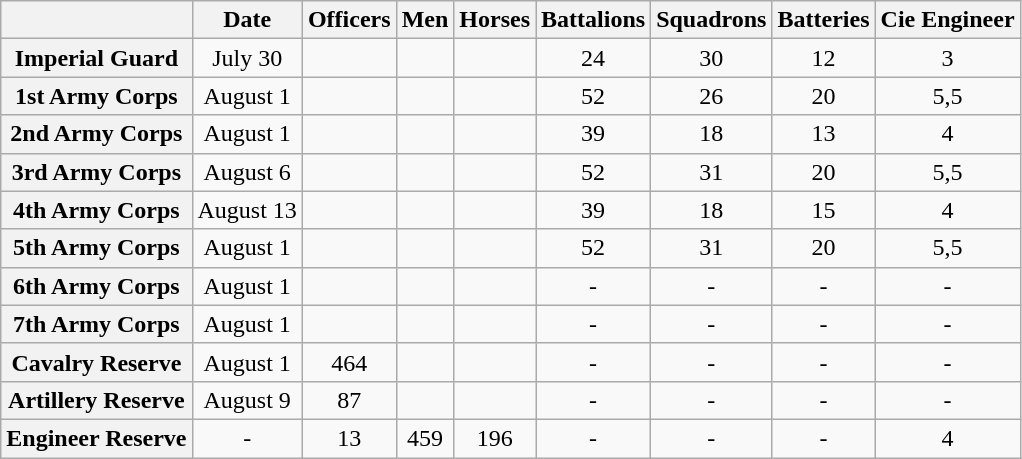<table class="wikitable alternance centre" style="text-align:center; width=90%;">
<tr --->
<th></th>
<th scope="col">Date</th>
<th scope="col">Officers</th>
<th scope="col">Men</th>
<th scope="col">Horses</th>
<th scope="col">Battalions</th>
<th scope="col">Squadrons</th>
<th scope="col">Batteries</th>
<th scope="col">Cie Engineer</th>
</tr>
<tr --->
<th scope="row">Imperial Guard</th>
<td>July 30</td>
<td></td>
<td></td>
<td></td>
<td>24</td>
<td>30</td>
<td>12</td>
<td>3</td>
</tr>
<tr --->
<th scope="row">1st Army Corps</th>
<td>August 1</td>
<td></td>
<td></td>
<td></td>
<td>52</td>
<td>26</td>
<td>20</td>
<td>5,5</td>
</tr>
<tr --->
<th scope="row">2nd Army Corps</th>
<td>August 1</td>
<td></td>
<td></td>
<td></td>
<td>39</td>
<td>18</td>
<td>13</td>
<td>4</td>
</tr>
<tr --->
<th scope="row">3rd Army Corps</th>
<td>August 6</td>
<td></td>
<td></td>
<td></td>
<td>52</td>
<td>31</td>
<td>20</td>
<td>5,5</td>
</tr>
<tr --->
<th scope="row">4th Army Corps</th>
<td>August 13</td>
<td></td>
<td></td>
<td></td>
<td>39</td>
<td>18</td>
<td>15</td>
<td>4</td>
</tr>
<tr --->
<th scope="row">5th Army Corps</th>
<td>August 1</td>
<td></td>
<td></td>
<td></td>
<td>52</td>
<td>31</td>
<td>20</td>
<td>5,5</td>
</tr>
<tr --->
<th scope="row">6th Army Corps</th>
<td>August 1</td>
<td></td>
<td></td>
<td></td>
<td>-</td>
<td>-</td>
<td>-</td>
<td>-</td>
</tr>
<tr --->
<th scope="row">7th Army Corps</th>
<td>August 1</td>
<td></td>
<td></td>
<td></td>
<td>-</td>
<td>-</td>
<td>-</td>
<td>-</td>
</tr>
<tr --->
<th scope="row">Cavalry Reserve</th>
<td>August 1</td>
<td>464</td>
<td></td>
<td></td>
<td>-</td>
<td>-</td>
<td>-</td>
<td>-</td>
</tr>
<tr --->
<th scope="row">Artillery Reserve</th>
<td>August 9</td>
<td>87</td>
<td></td>
<td></td>
<td>-</td>
<td>-</td>
<td>-</td>
<td>-</td>
</tr>
<tr --->
<th scope="row">Engineer Reserve</th>
<td>-</td>
<td>13</td>
<td>459</td>
<td>196</td>
<td>-</td>
<td>-</td>
<td>-</td>
<td>4</td>
</tr>
</table>
